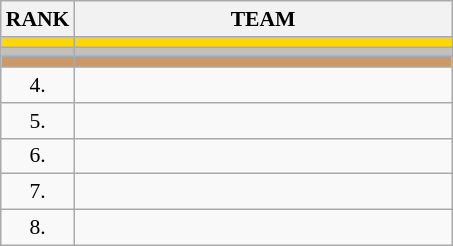<table class="wikitable" style="border-collapse: collapse; font-size: 90%;">
<tr>
<th>RANK</th>
<th align="left" style="width: 17em">TEAM</th>
</tr>
<tr bgcolor=gold>
<td align="center"></td>
<td></td>
</tr>
<tr bgcolor=silver>
<td align="center"></td>
<td></td>
</tr>
<tr bgcolor=cc9966>
<td align="center"></td>
<td></td>
</tr>
<tr>
<td align="center">4.</td>
<td></td>
</tr>
<tr>
<td align="center">5.</td>
<td></td>
</tr>
<tr>
<td align="center">6.</td>
<td></td>
</tr>
<tr>
<td align="center">7.</td>
<td></td>
</tr>
<tr>
<td align="center">8.</td>
<td></td>
</tr>
</table>
